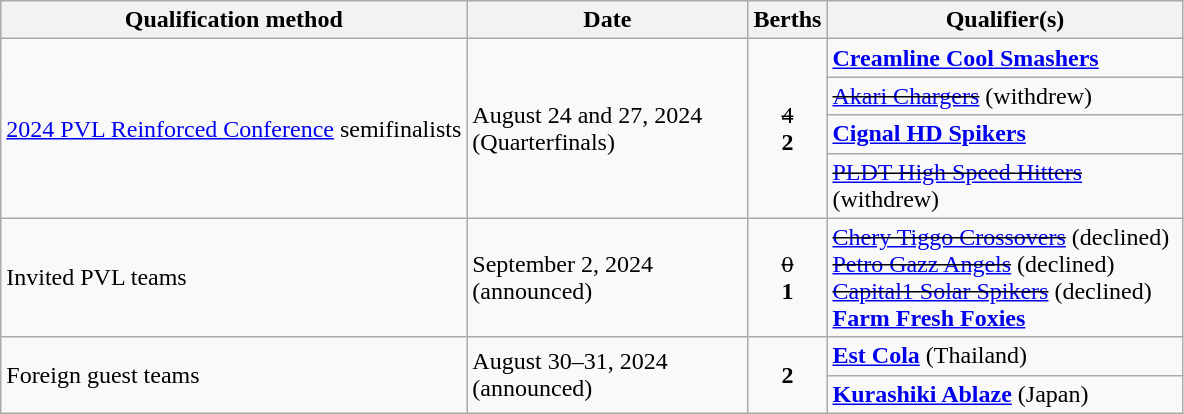<table class="wikitable">
<tr>
<th colspan="2" width=130>Qualification method</th>
<th width=180>Date</th>
<th>Berths</th>
<th width=230>Qualifier(s)</th>
</tr>
<tr>
<td rowspan=4 colspan="2"><a href='#'>2024 PVL Reinforced Conference</a> semifinalists</td>
<td rowspan=4>August 24 and 27, 2024 (Quarterfinals)</td>
<td style="text-align:center;" rowspan=4><s>4</s><br><strong>2</strong></td>
<td><strong><a href='#'>Creamline Cool Smashers</a></strong></td>
</tr>
<tr>
<td><s><a href='#'>Akari Chargers</a></s> (withdrew)</td>
</tr>
<tr>
<td><strong><a href='#'>Cignal HD Spikers</a></strong></td>
</tr>
<tr>
<td><s><a href='#'>PLDT High Speed Hitters</a></s> (withdrew)</td>
</tr>
<tr>
<td colspan="2">Invited PVL teams</td>
<td>September 2, 2024  (announced)</td>
<td style="text-align:center;"><s>0</s><br><strong>1</strong></td>
<td><s><a href='#'>Chery Tiggo Crossovers</a></s> (declined)<br><s><a href='#'>Petro Gazz Angels</a></s> (declined)<br><s><a href='#'>Capital1 Solar Spikers</a></s> (declined)<br><strong><a href='#'>Farm Fresh Foxies</a></strong></td>
</tr>
<tr>
<td rowspan=2 colspan="2">Foreign guest teams</td>
<td rowspan=2>August 30–31, 2024  (announced)</td>
<td style="text-align:center;" rowspan=2><strong>2</strong></td>
<td><strong><a href='#'>Est Cola</a></strong> (Thailand)</td>
</tr>
<tr>
<td><strong><a href='#'>Kurashiki Ablaze</a></strong> (Japan)</td>
</tr>
</table>
